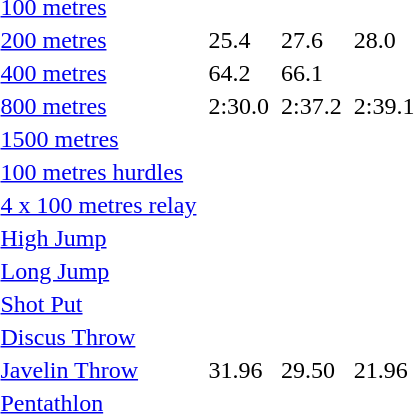<table>
<tr>
<td><a href='#'>100 metres</a></td>
<td></td>
<td></td>
<td></td>
<td></td>
<td></td>
<td></td>
</tr>
<tr>
<td><a href='#'>200 metres</a></td>
<td></td>
<td>25.4</td>
<td></td>
<td>27.6</td>
<td></td>
<td>28.0</td>
</tr>
<tr>
<td><a href='#'>400 metres</a></td>
<td></td>
<td>64.2</td>
<td></td>
<td>66.1</td>
<td></td>
<td></td>
</tr>
<tr>
<td><a href='#'>800 metres</a></td>
<td></td>
<td>2:30.0</td>
<td></td>
<td>2:37.2</td>
<td></td>
<td>2:39.1</td>
</tr>
<tr>
<td><a href='#'>1500 metres</a></td>
<td></td>
<td></td>
<td></td>
<td></td>
<td></td>
<td></td>
</tr>
<tr>
<td><a href='#'>100 metres hurdles</a></td>
<td></td>
<td></td>
<td></td>
<td></td>
<td></td>
<td></td>
</tr>
<tr>
<td><a href='#'>4 x 100 metres relay</a></td>
<td></td>
<td></td>
<td></td>
<td></td>
<td></td>
<td></td>
</tr>
<tr>
<td><a href='#'>High Jump</a></td>
<td></td>
<td></td>
<td></td>
<td></td>
<td></td>
<td></td>
</tr>
<tr>
<td><a href='#'>Long Jump</a></td>
<td></td>
<td></td>
<td></td>
<td></td>
<td></td>
<td></td>
</tr>
<tr>
<td><a href='#'>Shot Put</a></td>
<td></td>
<td></td>
<td></td>
<td></td>
<td></td>
<td></td>
</tr>
<tr>
<td><a href='#'>Discus Throw</a></td>
<td></td>
<td></td>
<td></td>
<td></td>
<td></td>
<td></td>
</tr>
<tr>
<td><a href='#'>Javelin Throw</a></td>
<td></td>
<td>31.96</td>
<td></td>
<td>29.50</td>
<td></td>
<td>21.96</td>
</tr>
<tr>
<td><a href='#'>Pentathlon</a></td>
<td></td>
<td></td>
<td></td>
<td></td>
<td></td>
<td></td>
</tr>
</table>
